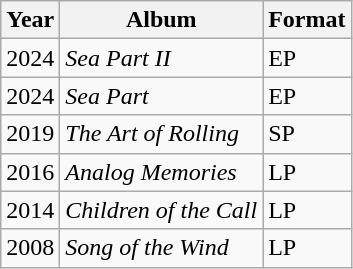<table class="wikitable">
<tr>
<th>Year</th>
<th>Album</th>
<th>Format</th>
</tr>
<tr>
<td>2024</td>
<td><em>Sea Part II</em></td>
<td>EP</td>
</tr>
<tr>
<td>2024</td>
<td><em>Sea Part</em></td>
<td>EP</td>
</tr>
<tr>
<td>2019</td>
<td><em>The Art of Rolling</em></td>
<td>SP</td>
</tr>
<tr>
<td>2016</td>
<td><em>Analog Memories</em></td>
<td>LP</td>
</tr>
<tr>
<td>2014</td>
<td><em>Children of the Call</em></td>
<td>LP</td>
</tr>
<tr>
<td>2008</td>
<td><em>Song of the Wind</em></td>
<td>LP</td>
</tr>
</table>
